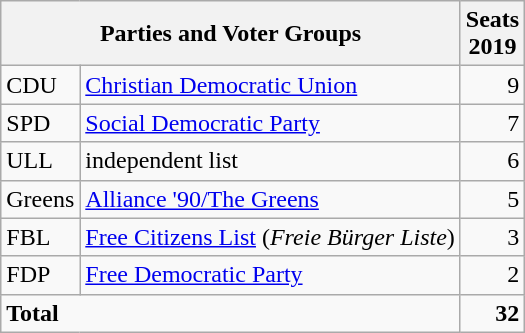<table class="wikitable">
<tr class="hintergrundfarbe6">
<th colspan="2">Parties and Voter Groups</th>
<th>Seats<br>2019</th>
</tr>
<tr>
<td>CDU</td>
<td><a href='#'>Christian Democratic Union</a></td>
<td style="text-align:right;">9</td>
</tr>
<tr>
<td>SPD</td>
<td><a href='#'>Social Democratic Party</a></td>
<td style="text-align:right;">7</td>
</tr>
<tr>
<td>ULL</td>
<td>independent list</td>
<td style="text-align:right;">6</td>
</tr>
<tr>
<td>Greens</td>
<td><a href='#'>Alliance '90/The Greens</a></td>
<td style="text-align:right;">5</td>
</tr>
<tr>
<td>FBL</td>
<td><a href='#'>Free Citizens List</a> (<em>Freie Bürger Liste</em>)</td>
<td style="text-align:right;">3</td>
</tr>
<tr>
<td>FDP</td>
<td><a href='#'>Free Democratic Party</a></td>
<td style="text-align:right;">2</td>
</tr>
<tr class="hintergrundfarbe8">
<td colspan="2"><strong>Total</strong></td>
<td style="text-align:right;"><strong>32</strong></td>
</tr>
</table>
